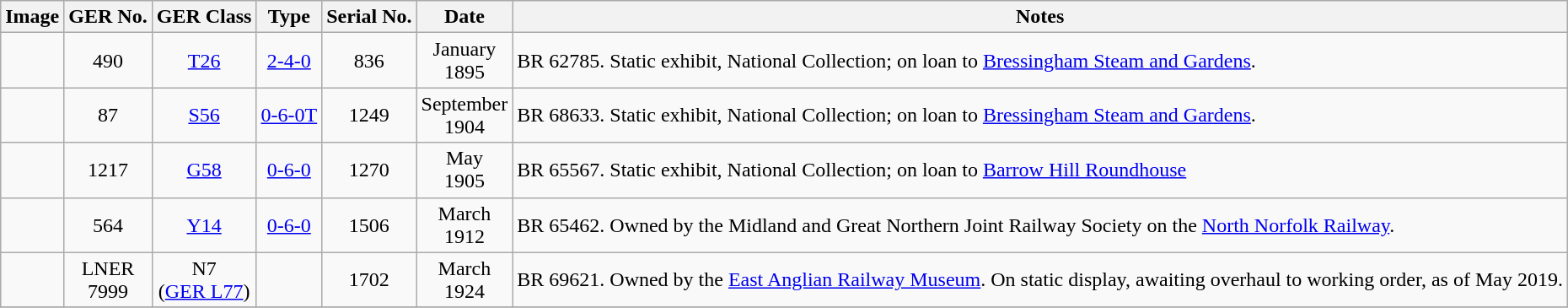<table class=wikitable style=text-align:center>
<tr>
<th>Image</th>
<th>GER No.</th>
<th>GER Class</th>
<th>Type</th>
<th>Serial No.</th>
<th>Date</th>
<th>Notes</th>
</tr>
<tr>
<td></td>
<td>490</td>
<td><a href='#'>T26</a></td>
<td><a href='#'>2-4-0</a></td>
<td>836</td>
<td>January<br>1895</td>
<td align=left> BR 62785. Static exhibit, National Collection; on loan to <a href='#'>Bressingham Steam and Gardens</a>.</td>
</tr>
<tr>
<td></td>
<td>87</td>
<td><a href='#'>S56</a></td>
<td><a href='#'>0-6-0T</a></td>
<td>1249</td>
<td>September<br>1904</td>
<td align=left>BR 68633. Static exhibit, National Collection; on loan to <a href='#'>Bressingham Steam and Gardens</a>.</td>
</tr>
<tr>
<td></td>
<td>1217</td>
<td><a href='#'>G58</a></td>
<td><a href='#'>0-6-0</a></td>
<td>1270</td>
<td>May<br>1905</td>
<td align=left> BR 65567. Static exhibit, National Collection; on loan to <a href='#'>Barrow Hill Roundhouse</a></td>
</tr>
<tr>
<td></td>
<td>564</td>
<td><a href='#'>Y14</a></td>
<td><a href='#'>0-6-0</a></td>
<td>1506</td>
<td>March<br>1912</td>
<td align=left> BR 65462. Owned by the Midland and Great Northern Joint Railway Society on the <a href='#'>North Norfolk Railway</a>.</td>
</tr>
<tr>
<td></td>
<td>LNER<br>7999</td>
<td>N7<br>(<a href='#'>GER L77</a>)</td>
<td></td>
<td>1702</td>
<td>March<br>1924</td>
<td align=left>BR 69621. Owned by the <a href='#'>East Anglian Railway Museum</a>. On static display, awaiting overhaul to working order, as of May 2019.</td>
</tr>
<tr>
</tr>
</table>
